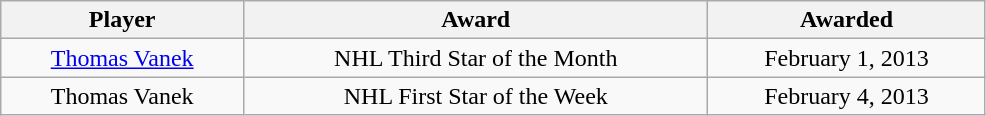<table class="wikitable" width="52%" style="text-align:center">
<tr>
<th>Player</th>
<th>Award</th>
<th>Awarded</th>
</tr>
<tr>
<td><a href='#'>Thomas Vanek</a></td>
<td>NHL Third Star of the Month</td>
<td>February 1, 2013</td>
</tr>
<tr>
<td>Thomas Vanek</td>
<td>NHL First Star of the Week</td>
<td>February 4, 2013</td>
</tr>
</table>
